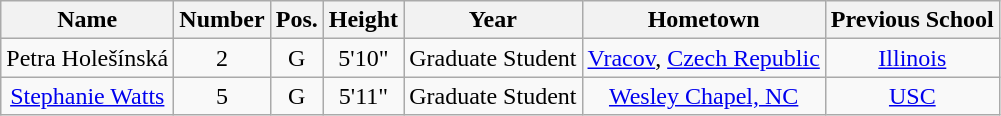<table class="wikitable sortable" border="1" style="text-align: center;">
<tr>
<th>Name</th>
<th>Number</th>
<th>Pos.</th>
<th>Height</th>
<th>Year</th>
<th>Hometown</th>
<th class="unsortable">Previous School</th>
</tr>
<tr>
<td>Petra Holešínská</td>
<td>2</td>
<td>G</td>
<td>5'10"</td>
<td>Graduate Student</td>
<td><a href='#'>Vracov</a>, <a href='#'>Czech Republic</a></td>
<td><a href='#'>Illinois</a></td>
</tr>
<tr>
<td><a href='#'>Stephanie Watts</a></td>
<td>5</td>
<td>G</td>
<td>5'11"</td>
<td>Graduate Student</td>
<td><a href='#'>Wesley Chapel, NC</a></td>
<td><a href='#'>USC</a></td>
</tr>
</table>
